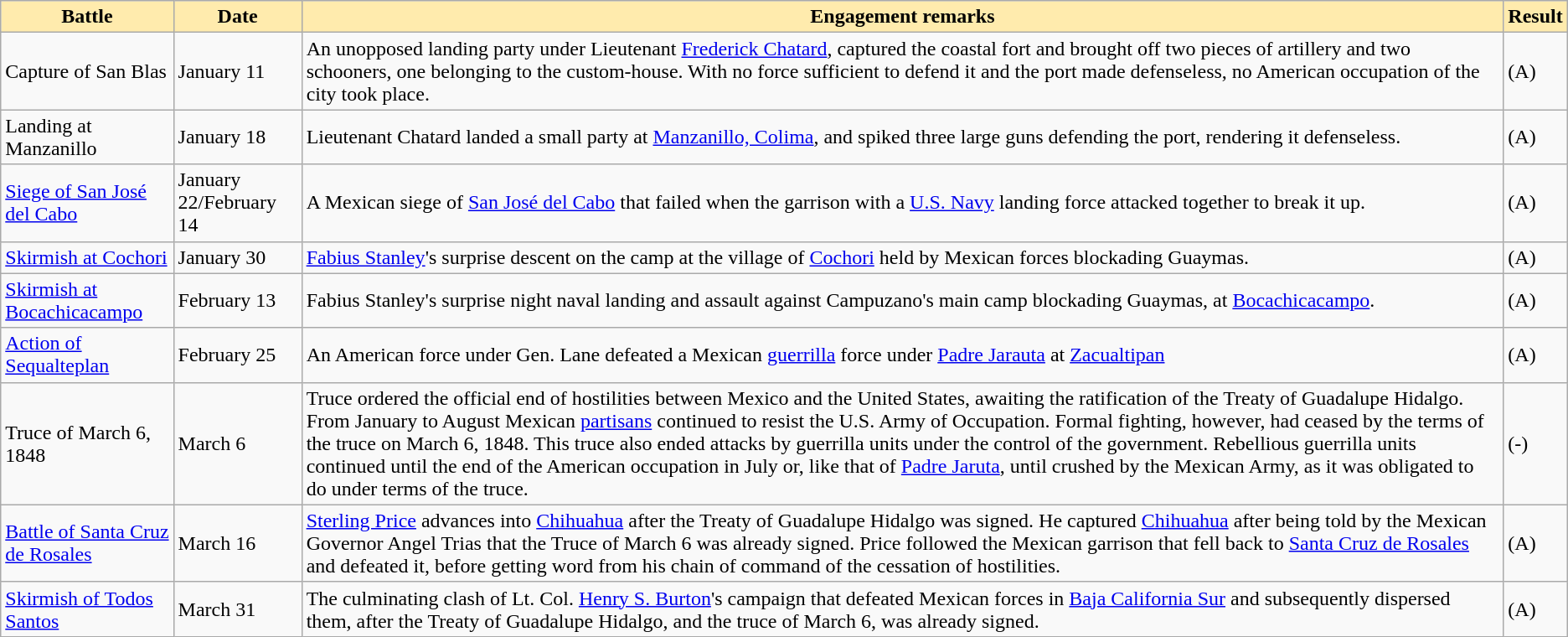<table class="wikitable sortable">
<tr>
<th style="background: #FFEBAD; color: black;"><strong>Battle</strong></th>
<th style="background: #FFEBAD; color: black;"><strong>Date</strong></th>
<th style="background: #FFEBAD; color: black;">Engagement remarks</th>
<th style="background: #FFEBAD; color: black;"><strong>Result</strong></th>
</tr>
<tr>
<td>Capture of San Blas</td>
<td>January 11</td>
<td>An unopposed landing party under Lieutenant <a href='#'>Frederick Chatard</a>, captured the coastal fort and brought off two pieces of artillery and two schooners, one belonging to the custom-house.  With no force sufficient to defend it and the port made defenseless, no American occupation of the city took place.</td>
<td>(A)</td>
</tr>
<tr>
<td>Landing at Manzanillo</td>
<td>January 18</td>
<td>Lieutenant Chatard landed a small party at <a href='#'>Manzanillo, Colima</a>, and spiked three large guns defending the port, rendering it defenseless.</td>
<td>(A)</td>
</tr>
<tr>
<td><a href='#'>Siege of San José del Cabo</a></td>
<td>January 22/February 14</td>
<td>A Mexican siege of <a href='#'>San José del Cabo</a> that failed when the garrison with a <a href='#'>U.S. Navy</a> landing force attacked together to break it up.</td>
<td>(A)</td>
</tr>
<tr>
<td><a href='#'>Skirmish at Cochori</a></td>
<td>January 30</td>
<td><a href='#'>Fabius Stanley</a>'s surprise descent on the camp at the village of <a href='#'>Cochori</a> held by Mexican forces blockading Guaymas.</td>
<td>(A)</td>
</tr>
<tr>
<td><a href='#'>Skirmish at Bocachicacampo</a></td>
<td>February 13</td>
<td>Fabius Stanley's surprise night naval landing and assault against Campuzano's main camp blockading Guaymas, at <a href='#'>Bocachicacampo</a>.</td>
<td>(A)</td>
</tr>
<tr>
<td><a href='#'>Action of Sequalteplan</a></td>
<td>February 25</td>
<td>An American force under Gen. Lane defeated a Mexican <a href='#'>guerrilla</a> force under <a href='#'>Padre Jarauta</a> at <a href='#'>Zacualtipan</a></td>
<td>(A)</td>
</tr>
<tr>
<td>Truce of March 6, 1848</td>
<td>March 6</td>
<td>Truce ordered the official end of hostilities between Mexico and the United States, awaiting the ratification of the Treaty of Guadalupe Hidalgo.  From January to August Mexican <a href='#'>partisans</a> continued to resist the U.S. Army of Occupation.  Formal fighting, however, had ceased by the terms of the truce on March 6, 1848.  This truce also ended attacks by guerrilla units under the control of the government.  Rebellious guerrilla units continued until the end of the American occupation in July or, like that of <a href='#'>Padre Jaruta</a>, until crushed by the Mexican Army, as it was obligated to do under terms of the truce.</td>
<td>(-)</td>
</tr>
<tr>
<td align="left"><a href='#'>Battle of Santa Cruz de Rosales</a></td>
<td>March 16</td>
<td><a href='#'>Sterling Price</a> advances into <a href='#'>Chihuahua</a> after the Treaty of Guadalupe Hidalgo was signed.  He captured <a href='#'>Chihuahua</a> after being told by the Mexican Governor Angel Trias that the Truce of March 6 was already signed.  Price followed the Mexican garrison that fell back to <a href='#'>Santa Cruz de Rosales</a> and defeated it, before getting word from his chain of command of the cessation of hostilities.</td>
<td>(A)</td>
</tr>
<tr>
<td align="left"><a href='#'>Skirmish of Todos Santos</a></td>
<td>March 31</td>
<td>The culminating clash of Lt. Col. <a href='#'>Henry S. Burton</a>'s campaign that defeated Mexican forces in <a href='#'>Baja California Sur</a> and subsequently dispersed them, after the Treaty of Guadalupe Hidalgo, and the truce of March 6, was already signed.</td>
<td>(A)</td>
</tr>
</table>
